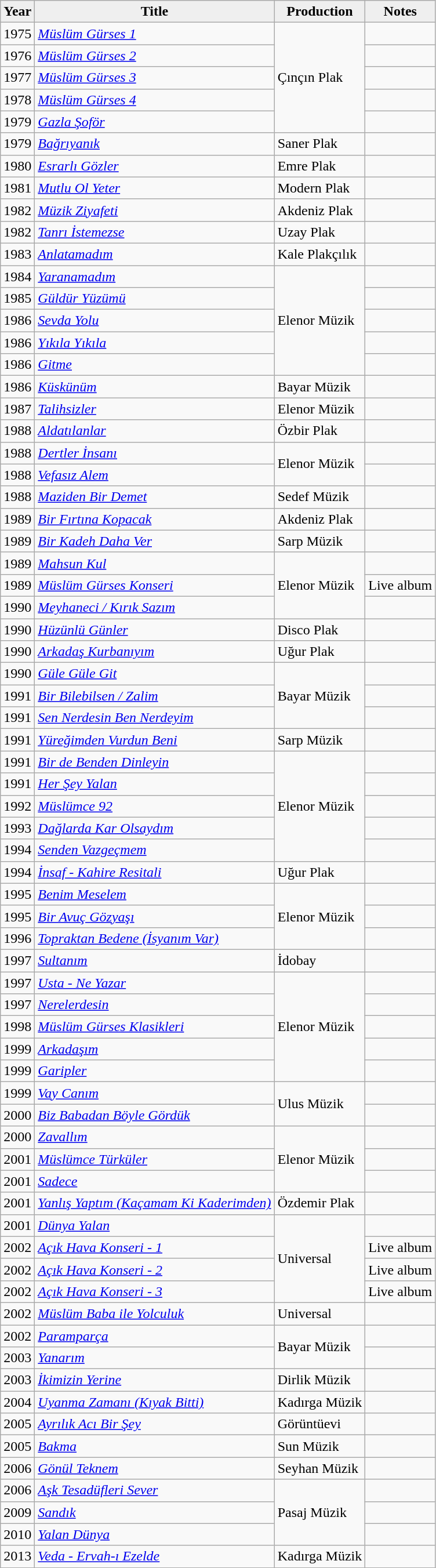<table class="wikitable">
<tr>
<th style="background:#efefef;">Year</th>
<th style="background:#efefef;">Title</th>
<th style="background:#efefef;">Production</th>
<th style="background:#efefef;">Notes</th>
</tr>
<tr>
<td>1975</td>
<td><em><a href='#'>Müslüm Gürses 1</a></em></td>
<td rowspan="5">Çınçın Plak</td>
<td></td>
</tr>
<tr>
<td>1976</td>
<td><em><a href='#'>Müslüm Gürses 2</a></em></td>
<td></td>
</tr>
<tr>
<td>1977</td>
<td><em><a href='#'>Müslüm Gürses 3</a></em></td>
<td></td>
</tr>
<tr>
<td>1978</td>
<td><em><a href='#'>Müslüm Gürses 4</a></em></td>
<td></td>
</tr>
<tr>
<td>1979</td>
<td><em><a href='#'>Gazla Şoför</a></em></td>
<td></td>
</tr>
<tr>
<td>1979</td>
<td><em><a href='#'>Bağrıyanık</a></em></td>
<td>Saner Plak</td>
<td></td>
</tr>
<tr>
<td>1980</td>
<td><em><a href='#'>Esrarlı Gözler</a></em></td>
<td>Emre Plak</td>
<td></td>
</tr>
<tr>
<td>1981</td>
<td><em><a href='#'>Mutlu Ol Yeter</a></em></td>
<td>Modern Plak</td>
<td></td>
</tr>
<tr>
<td>1982</td>
<td><em><a href='#'>Müzik Ziyafeti</a></em></td>
<td>Akdeniz Plak</td>
<td></td>
</tr>
<tr>
<td>1982</td>
<td><em><a href='#'>Tanrı İstemezse</a></em></td>
<td>Uzay Plak</td>
<td></td>
</tr>
<tr>
<td>1983</td>
<td><em><a href='#'>Anlatamadım</a></em></td>
<td>Kale Plakçılık</td>
<td></td>
</tr>
<tr>
<td>1984</td>
<td><em><a href='#'>Yaranamadım</a></em></td>
<td rowspan="5">Elenor Müzik</td>
<td></td>
</tr>
<tr>
<td>1985</td>
<td><em><a href='#'>Güldür Yüzümü</a></em></td>
<td></td>
</tr>
<tr>
<td>1986</td>
<td><em><a href='#'>Sevda Yolu</a></em></td>
<td></td>
</tr>
<tr>
<td>1986</td>
<td><em><a href='#'>Yıkıla Yıkıla</a></em></td>
<td></td>
</tr>
<tr>
<td>1986</td>
<td><em><a href='#'>Gitme</a></em></td>
<td></td>
</tr>
<tr>
<td>1986</td>
<td><em><a href='#'>Küskünüm</a></em></td>
<td>Bayar Müzik</td>
<td></td>
</tr>
<tr>
<td>1987</td>
<td><em><a href='#'>Talihsizler</a></em></td>
<td>Elenor Müzik</td>
<td></td>
</tr>
<tr>
<td>1988</td>
<td><em><a href='#'>Aldatılanlar</a></em></td>
<td rowspan="1">Özbir Plak</td>
<td></td>
</tr>
<tr>
<td>1988</td>
<td><em><a href='#'>Dertler İnsanı</a></em></td>
<td rowspan="2">Elenor Müzik</td>
<td></td>
</tr>
<tr>
<td>1988</td>
<td><em><a href='#'>Vefasız Alem</a></em></td>
<td></td>
</tr>
<tr>
<td>1988</td>
<td><em><a href='#'>Maziden Bir Demet</a></em></td>
<td>Sedef Müzik</td>
<td></td>
</tr>
<tr>
<td>1989</td>
<td><em><a href='#'>Bir Fırtına Kopacak</a></em></td>
<td>Akdeniz Plak</td>
<td></td>
</tr>
<tr>
<td>1989</td>
<td><em><a href='#'>Bir Kadeh Daha Ver</a></em></td>
<td>Sarp Müzik</td>
<td></td>
</tr>
<tr>
<td>1989</td>
<td><em><a href='#'>Mahsun Kul</a></em></td>
<td rowspan="3">Elenor Müzik</td>
<td></td>
</tr>
<tr>
<td>1989</td>
<td><em><a href='#'>Müslüm Gürses Konseri</a></em></td>
<td>Live album</td>
</tr>
<tr>
<td>1990</td>
<td><em><a href='#'>Meyhaneci / Kırık Sazım</a></em></td>
<td></td>
</tr>
<tr>
<td>1990</td>
<td><em><a href='#'>Hüzünlü Günler</a></em></td>
<td>Disco Plak</td>
<td></td>
</tr>
<tr>
<td>1990</td>
<td><em><a href='#'>Arkadaş Kurbanıyım</a></em></td>
<td>Uğur Plak</td>
<td></td>
</tr>
<tr>
<td>1990</td>
<td><em><a href='#'>Güle Güle Git</a></em></td>
<td rowspan="3">Bayar Müzik</td>
<td></td>
</tr>
<tr>
<td>1991</td>
<td><em><a href='#'>Bir Bilebilsen / Zalim</a></em></td>
<td></td>
</tr>
<tr>
<td>1991</td>
<td><em><a href='#'>Sen Nerdesin Ben Nerdeyim</a></em></td>
<td></td>
</tr>
<tr>
<td>1991</td>
<td><em><a href='#'>Yüreğimden Vurdun Beni</a></em></td>
<td>Sarp Müzik</td>
<td></td>
</tr>
<tr>
<td>1991</td>
<td><em><a href='#'>Bir de Benden Dinleyin</a></em></td>
<td rowspan="5">Elenor Müzik</td>
<td></td>
</tr>
<tr>
<td>1991</td>
<td><em><a href='#'>Her Şey Yalan</a></em></td>
<td></td>
</tr>
<tr>
<td>1992</td>
<td><em><a href='#'>Müslümce 92</a></em></td>
<td></td>
</tr>
<tr>
<td>1993</td>
<td><em><a href='#'>Dağlarda Kar Olsaydım</a></em></td>
<td></td>
</tr>
<tr>
<td>1994</td>
<td><em><a href='#'>Senden Vazgeçmem</a></em></td>
<td></td>
</tr>
<tr>
<td>1994</td>
<td><em><a href='#'>İnsaf - Kahire Resitali</a></em></td>
<td>Uğur Plak</td>
<td></td>
</tr>
<tr>
<td>1995</td>
<td><em><a href='#'>Benim Meselem</a></em></td>
<td rowspan="3">Elenor Müzik</td>
<td></td>
</tr>
<tr>
<td>1995</td>
<td><em><a href='#'>Bir Avuç Gözyaşı</a></em></td>
<td></td>
</tr>
<tr>
<td>1996</td>
<td><em><a href='#'>Topraktan Bedene (İsyanım Var)</a></em></td>
<td></td>
</tr>
<tr>
<td>1997</td>
<td><em><a href='#'>Sultanım</a></em></td>
<td>İdobay</td>
<td></td>
</tr>
<tr>
<td>1997</td>
<td><em><a href='#'>Usta - Ne Yazar</a></em></td>
<td rowspan="5">Elenor Müzik</td>
<td></td>
</tr>
<tr>
<td>1997</td>
<td><em><a href='#'>Nerelerdesin</a></em></td>
<td></td>
</tr>
<tr>
<td>1998</td>
<td><em><a href='#'>Müslüm Gürses Klasikleri</a></em></td>
<td></td>
</tr>
<tr>
<td>1999</td>
<td><em><a href='#'>Arkadaşım</a></em></td>
<td></td>
</tr>
<tr>
<td>1999</td>
<td><em><a href='#'>Garipler</a></em></td>
<td></td>
</tr>
<tr>
<td>1999</td>
<td><em><a href='#'>Vay Canım</a></em></td>
<td rowspan="2">Ulus Müzik</td>
<td></td>
</tr>
<tr>
<td>2000</td>
<td><em><a href='#'>Biz Babadan Böyle Gördük</a></em></td>
<td></td>
</tr>
<tr>
<td>2000</td>
<td><em><a href='#'>Zavallım</a></em></td>
<td rowspan="3">Elenor Müzik</td>
<td></td>
</tr>
<tr>
<td>2001</td>
<td><em><a href='#'>Müslümce Türküler</a></em></td>
<td></td>
</tr>
<tr>
<td>2001</td>
<td><em><a href='#'>Sadece</a></em></td>
<td></td>
</tr>
<tr>
<td>2001</td>
<td><em><a href='#'>Yanlış Yaptım (Kaçamam Ki Kaderimden)</a></em></td>
<td>Özdemir Plak</td>
<td></td>
</tr>
<tr>
<td>2001</td>
<td><em><a href='#'>Dünya Yalan</a></em></td>
<td rowspan="4">Universal</td>
<td></td>
</tr>
<tr>
<td>2002</td>
<td><em><a href='#'>Açık Hava Konseri - 1</a></em></td>
<td>Live album</td>
</tr>
<tr>
<td>2002</td>
<td><em><a href='#'>Açık Hava Konseri - 2</a></em></td>
<td>Live album</td>
</tr>
<tr>
<td>2002</td>
<td><em><a href='#'>Açık Hava Konseri - 3</a></em></td>
<td>Live album</td>
</tr>
<tr>
<td>2002</td>
<td><em><a href='#'>Müslüm Baba ile Yolculuk</a></em></td>
<td>Universal</td>
<td></td>
</tr>
<tr>
<td>2002</td>
<td><em><a href='#'>Paramparça</a></em></td>
<td rowspan="2">Bayar Müzik</td>
<td></td>
</tr>
<tr>
<td>2003</td>
<td><em><a href='#'>Yanarım</a></em></td>
<td></td>
</tr>
<tr>
<td>2003</td>
<td><em><a href='#'>İkimizin Yerine</a></em></td>
<td>Dirlik Müzik</td>
<td></td>
</tr>
<tr>
<td>2004</td>
<td><em><a href='#'>Uyanma Zamanı (Kıyak Bitti)</a></em></td>
<td>Kadırga Müzik</td>
<td></td>
</tr>
<tr>
<td>2005</td>
<td><em><a href='#'>Ayrılık Acı Bir Şey</a></em></td>
<td>Görüntüevi</td>
<td></td>
</tr>
<tr>
<td>2005</td>
<td><em><a href='#'>Bakma</a></em></td>
<td>Sun Müzik</td>
<td></td>
</tr>
<tr>
<td>2006</td>
<td><em><a href='#'>Gönül Teknem</a></em></td>
<td>Seyhan Müzik</td>
<td></td>
</tr>
<tr>
<td>2006</td>
<td><em><a href='#'>Aşk Tesadüfleri Sever</a></em></td>
<td rowspan="3">Pasaj Müzik</td>
<td></td>
</tr>
<tr>
<td>2009</td>
<td><em><a href='#'>Sandık</a></em></td>
<td></td>
</tr>
<tr>
<td>2010</td>
<td><em><a href='#'>Yalan Dünya</a></em></td>
<td></td>
</tr>
<tr>
<td>2013</td>
<td><em><a href='#'>Veda - Ervah-ı Ezelde</a></em></td>
<td>Kadırga Müzik</td>
<td></td>
</tr>
</table>
